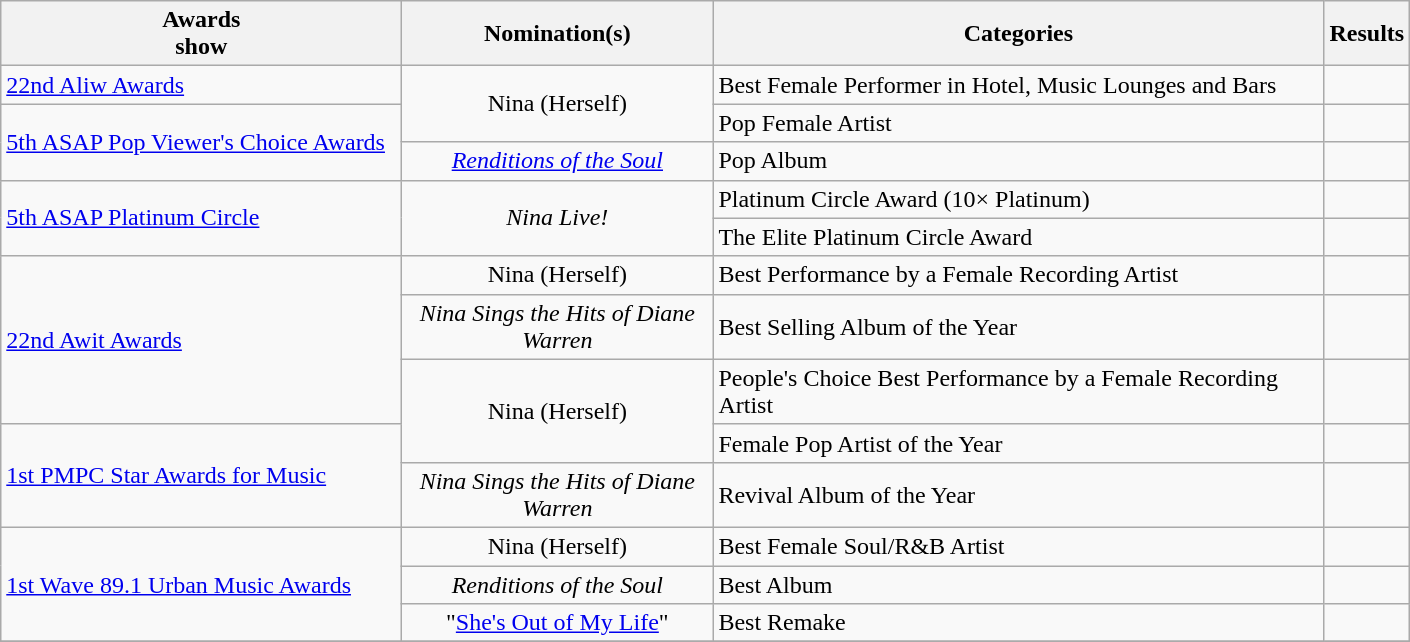<table class="wikitable">
<tr>
<th width="260">Awards<br>show</th>
<th width="200">Nomination(s)</th>
<th width="400">Categories</th>
<th>Results</th>
</tr>
<tr>
<td><a href='#'>22nd Aliw Awards</a></td>
<td align="center" rowspan="2">Nina (Herself)</td>
<td>Best Female Performer in Hotel, Music Lounges and Bars</td>
<td></td>
</tr>
<tr>
<td rowspan="2"><a href='#'>5th ASAP Pop Viewer's Choice Awards</a></td>
<td>Pop Female Artist</td>
<td></td>
</tr>
<tr>
<td align="center"><em><a href='#'>Renditions of the Soul</a></em></td>
<td>Pop Album</td>
<td></td>
</tr>
<tr>
<td rowspan="2"><a href='#'>5th ASAP Platinum Circle</a></td>
<td align="center" rowspan="2"><em>Nina Live!</em></td>
<td>Platinum Circle Award (10× Platinum)</td>
<td></td>
</tr>
<tr>
<td>The Elite Platinum Circle Award</td>
<td></td>
</tr>
<tr>
<td rowspan="3"><a href='#'>22nd Awit Awards</a></td>
<td align="center">Nina (Herself)</td>
<td>Best Performance by a Female Recording Artist</td>
<td></td>
</tr>
<tr>
<td align="center"><em>Nina Sings the Hits of Diane Warren</em></td>
<td>Best Selling Album of the Year</td>
<td></td>
</tr>
<tr>
<td align="center" rowspan="2">Nina (Herself)</td>
<td>People's Choice Best Performance by a Female Recording Artist</td>
<td></td>
</tr>
<tr>
<td rowspan="2"><a href='#'>1st PMPC Star Awards for Music</a></td>
<td>Female Pop Artist of the Year</td>
<td></td>
</tr>
<tr>
<td align="center"><em>Nina Sings the Hits of Diane Warren</em></td>
<td>Revival Album of the Year</td>
<td></td>
</tr>
<tr>
<td rowspan="3"><a href='#'>1st Wave 89.1 Urban Music Awards</a></td>
<td align="center">Nina (Herself)</td>
<td>Best Female Soul/R&B Artist</td>
<td></td>
</tr>
<tr>
<td align="center"><em>Renditions of the Soul</em></td>
<td>Best Album</td>
<td></td>
</tr>
<tr>
<td align="center">"<a href='#'>She's Out of My Life</a>"</td>
<td>Best Remake</td>
<td></td>
</tr>
<tr>
</tr>
</table>
